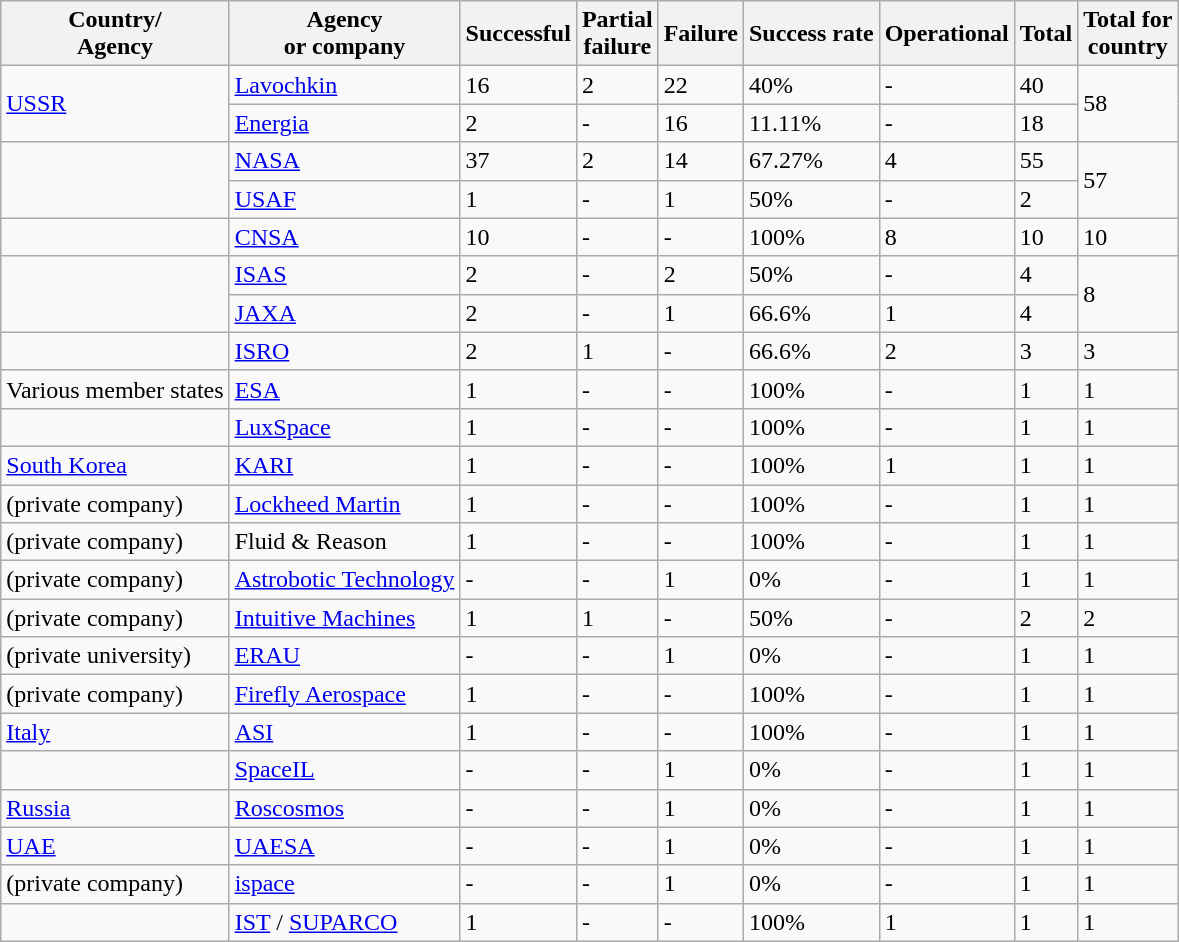<table class="wikitable sticky-header sortable">
<tr>
<th>Country/<br>Agency</th>
<th>Agency<br>or company</th>
<th>Successful</th>
<th>Partial<br>failure</th>
<th>Failure</th>
<th>Success rate</th>
<th>Operational<br></th>
<th>Total</th>
<th>Total for<br>country</th>
</tr>
<tr>
<td rowspan="2"> <a href='#'>USSR</a></td>
<td><a href='#'>Lavochkin</a></td>
<td>16</td>
<td>2</td>
<td>22</td>
<td>40%</td>
<td>-</td>
<td>40</td>
<td rowspan="2">58</td>
</tr>
<tr>
<td><a href='#'>Energia</a></td>
<td>2</td>
<td>-</td>
<td>16</td>
<td>11.11%</td>
<td>-</td>
<td>18</td>
</tr>
<tr>
<td rowspan="2"></td>
<td><a href='#'>NASA</a></td>
<td>37</td>
<td>2</td>
<td>14</td>
<td>67.27%</td>
<td>4</td>
<td>55</td>
<td rowspan="2">57</td>
</tr>
<tr>
<td><a href='#'>USAF</a></td>
<td>1</td>
<td>-</td>
<td>1</td>
<td>50%</td>
<td>-</td>
<td>2</td>
</tr>
<tr>
<td></td>
<td><a href='#'>CNSA</a></td>
<td>10</td>
<td>-</td>
<td>-</td>
<td>100%</td>
<td>8</td>
<td>10</td>
<td>10</td>
</tr>
<tr>
<td rowspan="2"></td>
<td><a href='#'>ISAS</a></td>
<td>2</td>
<td>-</td>
<td>2</td>
<td>50%</td>
<td>-</td>
<td>4</td>
<td rowspan="2">8</td>
</tr>
<tr>
<td><a href='#'>JAXA</a></td>
<td>2</td>
<td>-</td>
<td>1</td>
<td>66.6%</td>
<td>1</td>
<td>4</td>
</tr>
<tr>
<td></td>
<td><a href='#'>ISRO</a></td>
<td>2</td>
<td>1</td>
<td>-</td>
<td>66.6%</td>
<td>2</td>
<td>3</td>
<td>3</td>
</tr>
<tr>
<td> Various member states</td>
<td><a href='#'>ESA</a></td>
<td>1</td>
<td>-</td>
<td>-</td>
<td>100%</td>
<td>-</td>
<td>1</td>
<td>1</td>
</tr>
<tr>
<td></td>
<td><a href='#'>LuxSpace</a></td>
<td>1</td>
<td>-</td>
<td>-</td>
<td>100%</td>
<td>-</td>
<td>1</td>
<td>1</td>
</tr>
<tr>
<td> <a href='#'>South Korea</a></td>
<td><a href='#'>KARI</a></td>
<td>1</td>
<td>-</td>
<td>-</td>
<td>100%</td>
<td>1</td>
<td>1</td>
<td>1</td>
</tr>
<tr>
<td> (private company)</td>
<td><a href='#'>Lockheed Martin</a></td>
<td>1</td>
<td>-</td>
<td>-</td>
<td>100%</td>
<td>-</td>
<td>1</td>
<td>1</td>
</tr>
<tr>
<td> (private company)</td>
<td>Fluid & Reason</td>
<td>1</td>
<td>-</td>
<td>-</td>
<td>100%</td>
<td>-</td>
<td>1</td>
<td>1</td>
</tr>
<tr>
<td> (private company)</td>
<td><a href='#'>Astrobotic Technology</a></td>
<td>-</td>
<td>-</td>
<td>1</td>
<td>0%</td>
<td>-</td>
<td>1</td>
<td>1</td>
</tr>
<tr>
<td> (private company)</td>
<td><a href='#'>Intuitive Machines</a></td>
<td>1</td>
<td>1</td>
<td>-</td>
<td>50%</td>
<td>-</td>
<td>2</td>
<td>2</td>
</tr>
<tr>
<td> (private university)</td>
<td><a href='#'>ERAU</a></td>
<td>-</td>
<td>-</td>
<td>1</td>
<td>0%</td>
<td>-</td>
<td>1</td>
<td>1</td>
</tr>
<tr>
<td> (private company)</td>
<td><a href='#'>Firefly Aerospace</a></td>
<td>1</td>
<td>-</td>
<td>-</td>
<td>100%</td>
<td>-</td>
<td>1</td>
<td>1</td>
</tr>
<tr>
<td> <a href='#'>Italy</a></td>
<td><a href='#'>ASI</a></td>
<td>1</td>
<td>-</td>
<td>-</td>
<td>100%</td>
<td>-</td>
<td>1</td>
<td>1</td>
</tr>
<tr>
<td></td>
<td><a href='#'>SpaceIL</a></td>
<td>-</td>
<td>-</td>
<td>1</td>
<td>0%</td>
<td>-</td>
<td>1</td>
<td>1</td>
</tr>
<tr>
<td> <a href='#'>Russia</a></td>
<td><a href='#'>Roscosmos</a></td>
<td>-</td>
<td>-</td>
<td>1</td>
<td>0%</td>
<td>-</td>
<td>1</td>
<td>1</td>
</tr>
<tr>
<td> <a href='#'>UAE</a></td>
<td><a href='#'>UAESA</a></td>
<td>-</td>
<td>-</td>
<td>1</td>
<td>0%</td>
<td>-</td>
<td>1</td>
<td>1</td>
</tr>
<tr>
<td> (private company)</td>
<td><a href='#'>ispace</a></td>
<td>-</td>
<td>-</td>
<td>1</td>
<td>0%</td>
<td>-</td>
<td>1</td>
<td>1</td>
</tr>
<tr>
<td></td>
<td><a href='#'>IST</a> / <a href='#'>SUPARCO</a></td>
<td>1</td>
<td>-</td>
<td>-</td>
<td>100%</td>
<td>1</td>
<td>1</td>
<td>1</td>
</tr>
</table>
